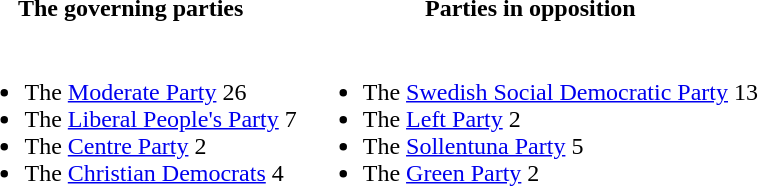<table>
<tr>
<th><strong>The governing parties</strong></th>
<th><strong>Parties in opposition</strong></th>
</tr>
<tr style="vertical-align:top;">
<td><br><ul><li>The <a href='#'>Moderate Party</a> 26</li><li>The <a href='#'>Liberal People's Party</a> 7</li><li>The <a href='#'>Centre Party</a> 2</li><li>The <a href='#'>Christian Democrats</a> 4</li></ul></td>
<td><br><ul><li>The <a href='#'>Swedish Social Democratic Party</a> 13</li><li>The <a href='#'>Left Party</a> 2</li><li>The <a href='#'>Sollentuna Party</a> 5</li><li>The <a href='#'>Green Party</a> 2</li></ul></td>
</tr>
</table>
